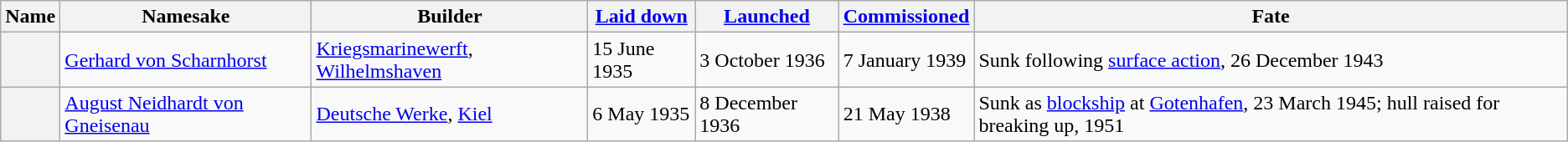<table class="wikitable plainrowheaders">
<tr>
<th scope="col">Name</th>
<th scope="col">Namesake</th>
<th scope="col">Builder</th>
<th scope="col"><a href='#'>Laid down</a></th>
<th scope="col"><a href='#'>Launched</a></th>
<th scope="col"><a href='#'>Commissioned</a></th>
<th scope="col">Fate</th>
</tr>
<tr>
<th scope="row"></th>
<td><a href='#'>Gerhard von Scharnhorst</a></td>
<td><a href='#'>Kriegsmarinewerft</a>, <a href='#'>Wilhelmshaven</a></td>
<td>15 June 1935</td>
<td>3 October 1936</td>
<td>7 January 1939</td>
<td>Sunk following <a href='#'>surface action</a>, 26 December 1943</td>
</tr>
<tr>
<th scope="row"></th>
<td><a href='#'>August Neidhardt von Gneisenau</a></td>
<td><a href='#'>Deutsche Werke</a>, <a href='#'>Kiel</a></td>
<td>6 May 1935</td>
<td>8 December 1936</td>
<td>21 May 1938</td>
<td>Sunk as <a href='#'>blockship</a> at <a href='#'>Gotenhafen</a>, 23 March 1945; hull raised for breaking up, 1951</td>
</tr>
</table>
